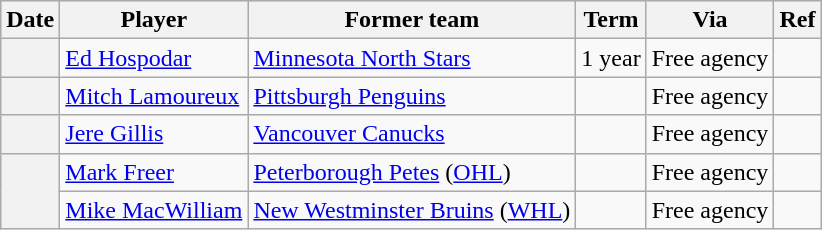<table class="wikitable plainrowheaders">
<tr style="background:#ddd; text-align:center;">
<th>Date</th>
<th>Player</th>
<th>Former team</th>
<th>Term</th>
<th>Via</th>
<th>Ref</th>
</tr>
<tr>
<th scope="row"></th>
<td><a href='#'>Ed Hospodar</a></td>
<td><a href='#'>Minnesota North Stars</a></td>
<td>1 year</td>
<td>Free agency</td>
<td></td>
</tr>
<tr>
<th scope="row"></th>
<td><a href='#'>Mitch Lamoureux</a></td>
<td><a href='#'>Pittsburgh Penguins</a></td>
<td></td>
<td>Free agency</td>
<td></td>
</tr>
<tr>
<th scope="row"></th>
<td><a href='#'>Jere Gillis</a></td>
<td><a href='#'>Vancouver Canucks</a></td>
<td></td>
<td>Free agency</td>
<td></td>
</tr>
<tr>
<th scope="row" rowspan="2"></th>
<td><a href='#'>Mark Freer</a></td>
<td><a href='#'>Peterborough Petes</a> (<a href='#'>OHL</a>)</td>
<td></td>
<td>Free agency</td>
<td></td>
</tr>
<tr>
<td><a href='#'>Mike MacWilliam</a></td>
<td><a href='#'>New Westminster Bruins</a> (<a href='#'>WHL</a>)</td>
<td></td>
<td>Free agency</td>
<td></td>
</tr>
</table>
